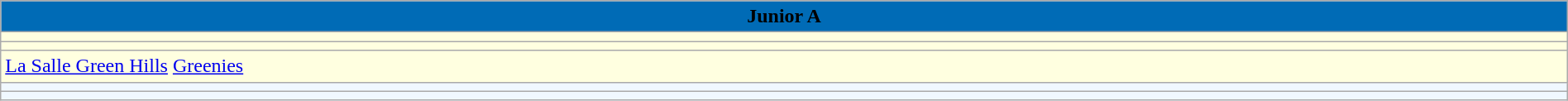<table class="wikitable sortable" style="width:100%">
<tr>
<th style="background:#006BB6;" colspan=8><span>Junior A</span></th>
</tr>
<tr>
<td bgcolor="#FFFFE0"></td>
</tr>
<tr>
<td bgcolor="#FFFFE0"></td>
</tr>
<tr>
<td bgcolor="#FFFFE0"> <a href='#'>La Salle Green Hills</a> <a href='#'>Greenies</a></td>
</tr>
<tr>
<td bgcolor="#F0F8FF"></td>
</tr>
<tr>
<td bgcolor="#F0F8FF"></td>
</tr>
</table>
